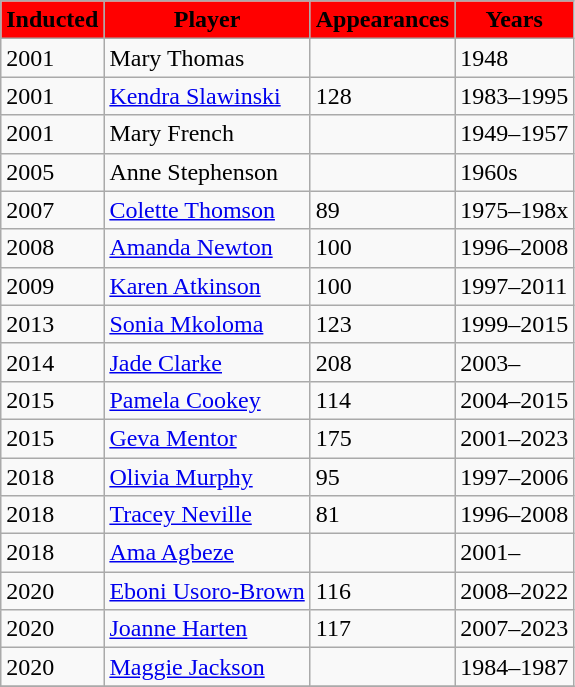<table class="wikitable collapsible" border="1">
<tr>
<th style="background:red;"><span>Inducted</span></th>
<th style="background:red;"><span>Player</span></th>
<th style="background:red;"><span>Appearances</span></th>
<th style="background:red;"><span>Years</span></th>
</tr>
<tr>
<td>2001</td>
<td>Mary Thomas</td>
<td></td>
<td>1948</td>
</tr>
<tr>
<td>2001</td>
<td><a href='#'>Kendra Slawinski</a></td>
<td>128</td>
<td>1983–1995</td>
</tr>
<tr>
<td>2001</td>
<td>Mary French</td>
<td></td>
<td>1949–1957</td>
</tr>
<tr>
<td>2005</td>
<td>Anne Stephenson</td>
<td></td>
<td>1960s</td>
</tr>
<tr>
<td>2007</td>
<td><a href='#'>Colette Thomson</a></td>
<td>89</td>
<td>1975–198x</td>
</tr>
<tr>
<td>2008</td>
<td><a href='#'>Amanda Newton</a></td>
<td>100</td>
<td>1996–2008</td>
</tr>
<tr>
<td>2009</td>
<td><a href='#'>Karen Atkinson</a></td>
<td>100</td>
<td>1997–2011</td>
</tr>
<tr>
<td>2013</td>
<td><a href='#'>Sonia Mkoloma</a></td>
<td>123</td>
<td>1999–2015</td>
</tr>
<tr>
<td>2014</td>
<td><a href='#'>Jade Clarke</a></td>
<td>208</td>
<td>2003–</td>
</tr>
<tr>
<td>2015</td>
<td><a href='#'>Pamela Cookey</a></td>
<td>114</td>
<td>2004–2015</td>
</tr>
<tr>
<td>2015</td>
<td><a href='#'>Geva Mentor</a></td>
<td>175</td>
<td>2001–2023</td>
</tr>
<tr>
<td>2018</td>
<td><a href='#'>Olivia Murphy</a></td>
<td>95</td>
<td>1997–2006</td>
</tr>
<tr>
<td>2018</td>
<td><a href='#'>Tracey Neville</a></td>
<td>81</td>
<td>1996–2008</td>
</tr>
<tr>
<td>2018</td>
<td><a href='#'>Ama Agbeze</a></td>
<td></td>
<td>2001–</td>
</tr>
<tr>
<td>2020</td>
<td><a href='#'>Eboni Usoro-Brown</a></td>
<td>116</td>
<td>2008–2022</td>
</tr>
<tr>
<td>2020</td>
<td><a href='#'>Joanne Harten</a></td>
<td>117</td>
<td>2007–2023</td>
</tr>
<tr>
<td>2020</td>
<td><a href='#'>Maggie Jackson</a></td>
<td></td>
<td>1984–1987</td>
</tr>
<tr>
</tr>
</table>
